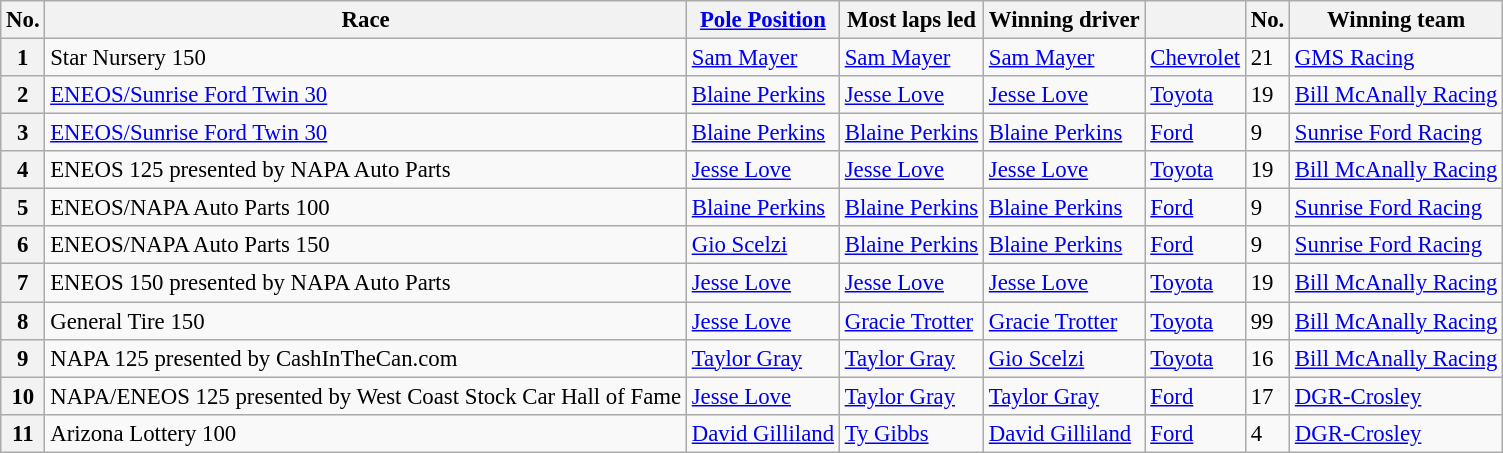<table class="wikitable" style="font-size:95%">
<tr>
<th>No.</th>
<th>Race</th>
<th><a href='#'>Pole Position</a></th>
<th>Most laps led</th>
<th>Winning driver</th>
<th></th>
<th>No.</th>
<th>Winning team</th>
</tr>
<tr>
<th>1</th>
<td>Star Nursery 150</td>
<td><a href='#'>Sam Mayer</a></td>
<td><a href='#'>Sam Mayer</a></td>
<td><a href='#'>Sam Mayer</a></td>
<td><a href='#'>Chevrolet</a></td>
<td>21</td>
<td><a href='#'>GMS Racing</a></td>
</tr>
<tr>
<th>2</th>
<td><a href='#'>ENEOS/Sunrise Ford Twin 30</a></td>
<td><a href='#'>Blaine Perkins</a></td>
<td><a href='#'>Jesse Love</a></td>
<td><a href='#'>Jesse Love</a></td>
<td><a href='#'>Toyota</a></td>
<td>19</td>
<td><a href='#'>Bill McAnally Racing</a></td>
</tr>
<tr>
<th>3</th>
<td><a href='#'>ENEOS/Sunrise Ford Twin 30</a></td>
<td><a href='#'>Blaine Perkins</a></td>
<td><a href='#'>Blaine Perkins</a></td>
<td><a href='#'>Blaine Perkins</a></td>
<td><a href='#'>Ford</a></td>
<td>9</td>
<td><a href='#'>Sunrise Ford Racing</a></td>
</tr>
<tr>
<th>4</th>
<td>ENEOS 125 presented by NAPA Auto Parts</td>
<td><a href='#'>Jesse Love</a></td>
<td><a href='#'>Jesse Love</a></td>
<td><a href='#'>Jesse Love</a></td>
<td><a href='#'>Toyota</a></td>
<td>19</td>
<td><a href='#'>Bill McAnally Racing</a></td>
</tr>
<tr>
<th>5</th>
<td>ENEOS/NAPA Auto Parts 100</td>
<td><a href='#'>Blaine Perkins</a></td>
<td><a href='#'>Blaine Perkins</a></td>
<td><a href='#'>Blaine Perkins</a></td>
<td><a href='#'>Ford</a></td>
<td>9</td>
<td><a href='#'>Sunrise Ford Racing</a></td>
</tr>
<tr>
<th>6</th>
<td>ENEOS/NAPA Auto Parts 150</td>
<td><a href='#'>Gio Scelzi</a></td>
<td><a href='#'>Blaine Perkins</a></td>
<td><a href='#'>Blaine Perkins</a></td>
<td><a href='#'>Ford</a></td>
<td>9</td>
<td><a href='#'>Sunrise Ford Racing</a></td>
</tr>
<tr>
<th>7</th>
<td>ENEOS 150 presented by NAPA Auto Parts</td>
<td><a href='#'>Jesse Love</a></td>
<td><a href='#'>Jesse Love</a></td>
<td><a href='#'>Jesse Love</a></td>
<td><a href='#'>Toyota</a></td>
<td>19</td>
<td><a href='#'>Bill McAnally Racing</a></td>
</tr>
<tr>
<th>8</th>
<td>General Tire 150</td>
<td><a href='#'>Jesse Love</a></td>
<td><a href='#'>Gracie Trotter</a></td>
<td><a href='#'>Gracie Trotter</a></td>
<td><a href='#'>Toyota</a></td>
<td>99</td>
<td><a href='#'>Bill McAnally Racing</a></td>
</tr>
<tr>
<th>9</th>
<td>NAPA 125 presented by CashInTheCan.com</td>
<td><a href='#'>Taylor Gray</a></td>
<td><a href='#'>Taylor Gray</a></td>
<td><a href='#'>Gio Scelzi</a></td>
<td><a href='#'>Toyota</a></td>
<td>16</td>
<td><a href='#'>Bill McAnally Racing</a></td>
</tr>
<tr>
<th>10</th>
<td>NAPA/ENEOS 125 presented by West Coast Stock Car Hall of Fame</td>
<td><a href='#'>Jesse Love</a></td>
<td><a href='#'>Taylor Gray</a></td>
<td><a href='#'>Taylor Gray</a></td>
<td><a href='#'>Ford</a></td>
<td>17</td>
<td><a href='#'>DGR-Crosley</a></td>
</tr>
<tr>
<th>11</th>
<td>Arizona Lottery 100</td>
<td><a href='#'>David Gilliland</a></td>
<td><a href='#'>Ty Gibbs</a></td>
<td><a href='#'>David Gilliland</a></td>
<td><a href='#'>Ford</a></td>
<td>4</td>
<td><a href='#'>DGR-Crosley</a></td>
</tr>
</table>
